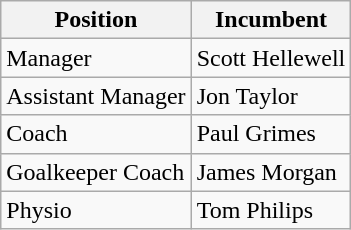<table class=wikitable>
<tr>
<th>Position</th>
<th>Incumbent</th>
</tr>
<tr>
<td>Manager</td>
<td>Scott Hellewell</td>
</tr>
<tr>
<td>Assistant Manager</td>
<td>Jon Taylor</td>
</tr>
<tr>
<td>Coach</td>
<td>Paul Grimes</td>
</tr>
<tr>
<td>Goalkeeper Coach</td>
<td>James Morgan</td>
</tr>
<tr>
<td>Physio</td>
<td>Tom Philips</td>
</tr>
</table>
